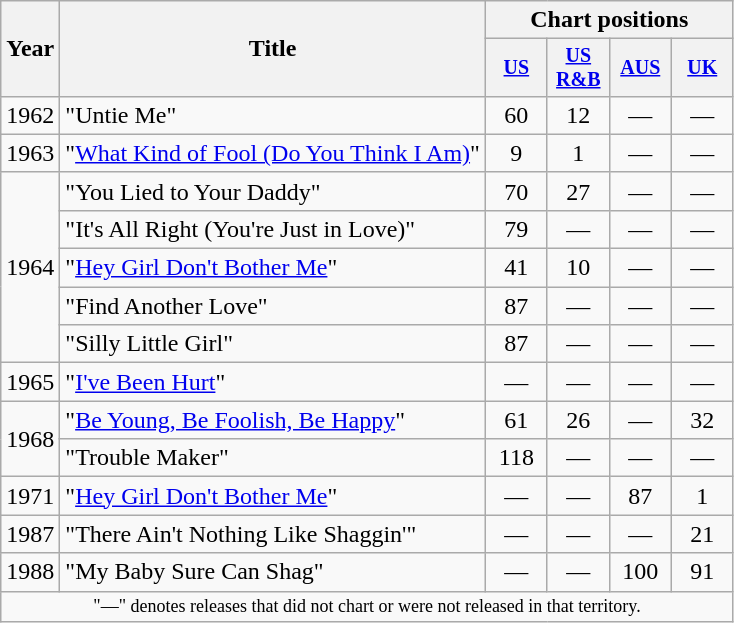<table class="wikitable" style="text-align:center;">
<tr>
<th rowspan="2">Year</th>
<th rowspan="2">Title</th>
<th colspan="4">Chart positions</th>
</tr>
<tr style="font-size:smaller;">
<th width="35"><a href='#'>US</a><br></th>
<th width="35"><a href='#'>US<br>R&B</a><br></th>
<th width="35"><a href='#'>AUS</a><br></th>
<th width="35"><a href='#'>UK</a><br></th>
</tr>
<tr>
<td>1962</td>
<td align="left">"Untie Me"</td>
<td>60</td>
<td>12</td>
<td>—</td>
<td>—</td>
</tr>
<tr>
<td>1963</td>
<td align="left">"<a href='#'>What Kind of Fool (Do You Think I Am)</a>"</td>
<td>9</td>
<td>1</td>
<td>—</td>
<td>—</td>
</tr>
<tr>
<td rowspan="5">1964</td>
<td align="left">"You Lied to Your Daddy"</td>
<td>70</td>
<td>27</td>
<td>—</td>
<td>—</td>
</tr>
<tr>
<td align="left">"It's All Right (You're Just in Love)"</td>
<td>79</td>
<td>—</td>
<td>—</td>
<td>—</td>
</tr>
<tr>
<td align="left">"<a href='#'>Hey Girl Don't Bother Me</a>"</td>
<td>41</td>
<td>10</td>
<td>—</td>
<td>—</td>
</tr>
<tr>
<td align="left">"Find Another Love"</td>
<td>87</td>
<td>—</td>
<td>—</td>
<td>—</td>
</tr>
<tr>
<td align="left">"Silly Little Girl"</td>
<td>87</td>
<td>—</td>
<td>—</td>
<td>—</td>
</tr>
<tr>
<td>1965</td>
<td align="left">"<a href='#'>I've Been Hurt</a>"</td>
<td>—</td>
<td>—</td>
<td>—</td>
<td>—</td>
</tr>
<tr>
<td rowspan="2">1968</td>
<td align="left">"<a href='#'>Be Young, Be Foolish, Be Happy</a>"</td>
<td>61</td>
<td>26</td>
<td>—</td>
<td>32</td>
</tr>
<tr>
<td align="left">"Trouble Maker"</td>
<td>118</td>
<td>—</td>
<td>—</td>
<td>—</td>
</tr>
<tr>
<td>1971</td>
<td align="left">"<a href='#'>Hey Girl Don't Bother Me</a>"</td>
<td>—</td>
<td>—</td>
<td>87</td>
<td>1</td>
</tr>
<tr>
<td>1987</td>
<td align="left">"There Ain't Nothing Like Shaggin'"</td>
<td>—</td>
<td>—</td>
<td>—</td>
<td>21</td>
</tr>
<tr>
<td>1988</td>
<td align="left">"My Baby Sure Can Shag"</td>
<td>—</td>
<td>—</td>
<td>100</td>
<td>91</td>
</tr>
<tr>
<td colspan="7" style="text-align:center; font-size:9pt;">"—" denotes releases that did not chart or were not released in that territory.</td>
</tr>
</table>
